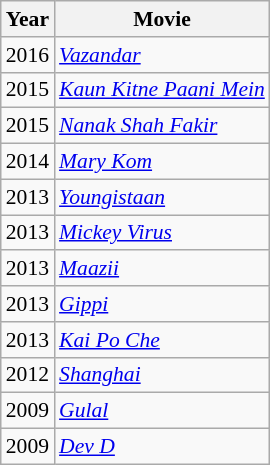<table class="wikitable" style="font-size: 90%;">
<tr>
<th>Year</th>
<th>Movie</th>
</tr>
<tr>
<td>2016</td>
<td><em><a href='#'>Vazandar</a></em></td>
</tr>
<tr>
<td>2015</td>
<td><em><a href='#'>Kaun Kitne Paani Mein</a></em></td>
</tr>
<tr>
<td>2015</td>
<td><em><a href='#'>Nanak Shah Fakir </a></em></td>
</tr>
<tr>
<td>2014</td>
<td><a href='#'><em>Mary Kom</em></a></td>
</tr>
<tr>
<td>2013</td>
<td><em><a href='#'>Youngistaan </a></em></td>
</tr>
<tr>
<td>2013</td>
<td><em><a href='#'>Mickey Virus </a></em></td>
</tr>
<tr>
<td>2013</td>
<td><em><a href='#'>Maazii </a></em></td>
</tr>
<tr>
<td>2013</td>
<td><em><a href='#'>Gippi</a></em></td>
</tr>
<tr>
<td>2013</td>
<td><em><a href='#'>Kai Po Che</a></em></td>
</tr>
<tr>
<td>2012</td>
<td><em><a href='#'>Shanghai</a></em></td>
</tr>
<tr>
<td>2009</td>
<td><em><a href='#'>Gulal</a></em></td>
</tr>
<tr>
<td>2009</td>
<td><em><a href='#'>Dev D</a></em></td>
</tr>
</table>
